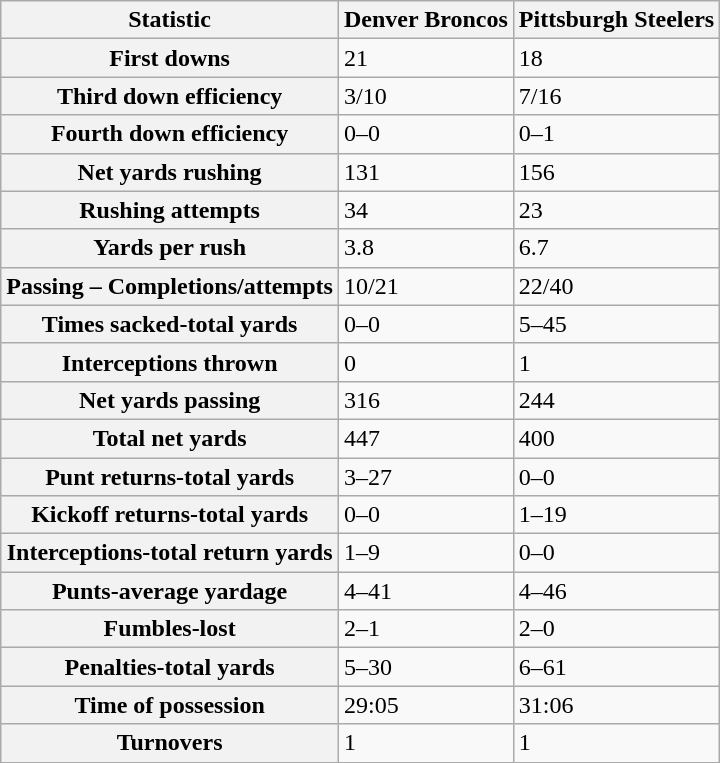<table class="wikitable plainrowheaders">
<tr>
<th scope="col">Statistic</th>
<th scope="col">Denver Broncos</th>
<th scope="col">Pittsburgh Steelers</th>
</tr>
<tr>
<th scope="row">First downs</th>
<td>21</td>
<td>18</td>
</tr>
<tr>
<th scope="row">Third down efficiency</th>
<td>3/10</td>
<td>7/16</td>
</tr>
<tr>
<th scope="row">Fourth down efficiency</th>
<td>0–0</td>
<td>0–1</td>
</tr>
<tr>
<th scope="row">Net yards rushing</th>
<td>131</td>
<td>156</td>
</tr>
<tr>
<th scope="row">Rushing attempts</th>
<td>34</td>
<td>23</td>
</tr>
<tr>
<th scope="row">Yards per rush</th>
<td>3.8</td>
<td>6.7</td>
</tr>
<tr>
<th scope="row">Passing – Completions/attempts</th>
<td>10/21</td>
<td>22/40</td>
</tr>
<tr>
<th scope="row">Times sacked-total yards</th>
<td>0–0</td>
<td>5–45</td>
</tr>
<tr>
<th scope="row">Interceptions thrown</th>
<td>0</td>
<td>1</td>
</tr>
<tr>
<th scope="row">Net yards passing</th>
<td>316</td>
<td>244</td>
</tr>
<tr>
<th scope="row">Total net yards</th>
<td>447</td>
<td>400</td>
</tr>
<tr>
<th scope="row">Punt returns-total yards</th>
<td>3–27</td>
<td>0–0</td>
</tr>
<tr>
<th scope="row">Kickoff returns-total yards</th>
<td>0–0</td>
<td>1–19</td>
</tr>
<tr>
<th scope="row">Interceptions-total return yards</th>
<td>1–9</td>
<td>0–0</td>
</tr>
<tr>
<th scope="row">Punts-average yardage</th>
<td>4–41</td>
<td>4–46</td>
</tr>
<tr>
<th scope="row">Fumbles-lost</th>
<td>2–1</td>
<td>2–0</td>
</tr>
<tr>
<th scope="row">Penalties-total yards</th>
<td>5–30</td>
<td>6–61</td>
</tr>
<tr>
<th scope="row">Time of possession</th>
<td>29:05</td>
<td>31:06</td>
</tr>
<tr>
<th scope="row">Turnovers</th>
<td>1</td>
<td>1</td>
</tr>
</table>
